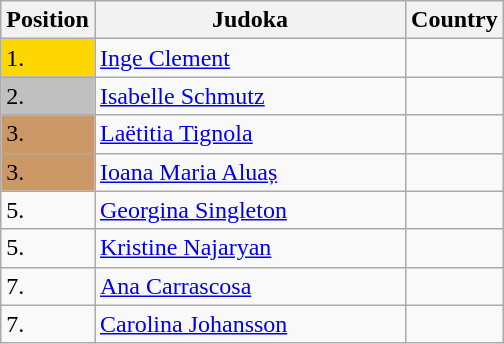<table class=wikitable>
<tr>
<th width=10>Position</th>
<th width=200>Judoka</th>
<th width=10>Country</th>
</tr>
<tr>
<td bgcolor=gold>1.</td>
<td><a href='#'>Inge Clement</a></td>
<td></td>
</tr>
<tr>
<td bgcolor="silver">2.</td>
<td><a href='#'>Isabelle Schmutz</a></td>
<td></td>
</tr>
<tr>
<td bgcolor="CC9966">3.</td>
<td><a href='#'>Laëtitia Tignola</a></td>
<td></td>
</tr>
<tr>
<td bgcolor="CC9966">3.</td>
<td><a href='#'>Ioana Maria Aluaș</a></td>
<td></td>
</tr>
<tr>
<td>5.</td>
<td><a href='#'>Georgina Singleton</a></td>
<td></td>
</tr>
<tr>
<td>5.</td>
<td><a href='#'>Kristine Najaryan</a></td>
<td></td>
</tr>
<tr>
<td>7.</td>
<td><a href='#'>Ana Carrascosa</a></td>
<td></td>
</tr>
<tr>
<td>7.</td>
<td><a href='#'>Carolina Johansson</a></td>
<td></td>
</tr>
</table>
